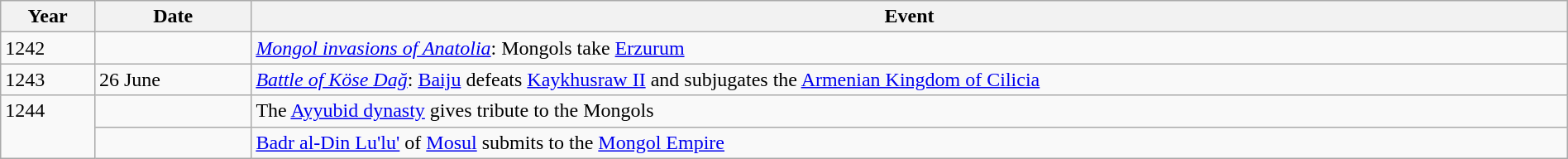<table class="wikitable" width="100%">
<tr>
<th style="width:6%">Year</th>
<th style="width:10%">Date</th>
<th>Event</th>
</tr>
<tr>
<td>1242</td>
<td></td>
<td><em><a href='#'>Mongol invasions of Anatolia</a></em>: Mongols take <a href='#'>Erzurum</a></td>
</tr>
<tr>
<td>1243</td>
<td>26 June</td>
<td><em><a href='#'>Battle of Köse Dağ</a></em>: <a href='#'>Baiju</a> defeats <a href='#'>Kaykhusraw II</a> and subjugates the <a href='#'>Armenian Kingdom of Cilicia</a></td>
</tr>
<tr>
<td rowspan="2" valign="top">1244</td>
<td></td>
<td>The <a href='#'>Ayyubid dynasty</a> gives tribute to the Mongols</td>
</tr>
<tr>
<td></td>
<td><a href='#'>Badr al-Din Lu'lu'</a> of <a href='#'>Mosul</a> submits to the <a href='#'>Mongol Empire</a></td>
</tr>
</table>
